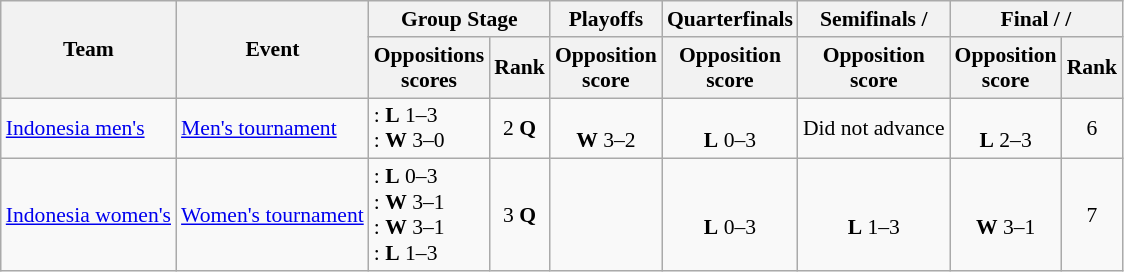<table class=wikitable style="font-size:90%; text-align:center;">
<tr>
<th rowspan=2>Team</th>
<th rowspan=2>Event</th>
<th colspan=2>Group Stage</th>
<th>Playoffs</th>
<th>Quarterfinals</th>
<th>Semifinals / </th>
<th colspan=2>Final /  / </th>
</tr>
<tr>
<th>Oppositions<br> scores</th>
<th>Rank</th>
<th>Opposition<br> score</th>
<th>Opposition<br> score</th>
<th>Opposition<br> score</th>
<th>Opposition<br> score</th>
<th>Rank</th>
</tr>
<tr>
<td align=left><a href='#'>Indonesia men's</a></td>
<td align=left><a href='#'>Men's tournament</a></td>
<td align=left>: <strong>L</strong> 1–3<br>: <strong>W</strong> 3–0</td>
<td>2 <strong>Q</strong></td>
<td><br><strong>W</strong> 3–2</td>
<td><br><strong>L</strong> 0–3</td>
<td>Did not advance</td>
<td><br><strong>L</strong> 2–3</td>
<td>6</td>
</tr>
<tr>
<td align=left><a href='#'>Indonesia women's</a></td>
<td align=left><a href='#'>Women's tournament</a></td>
<td align=left>: <strong>L</strong> 0–3<br>: <strong>W</strong> 3–1<br>: <strong>W</strong> 3–1<br>: <strong>L</strong> 1–3</td>
<td>3 <strong>Q</strong></td>
<td></td>
<td><br><strong>L</strong> 0–3</td>
<td><br><strong>L</strong> 1–3</td>
<td><br><strong>W</strong> 3–1</td>
<td>7</td>
</tr>
</table>
